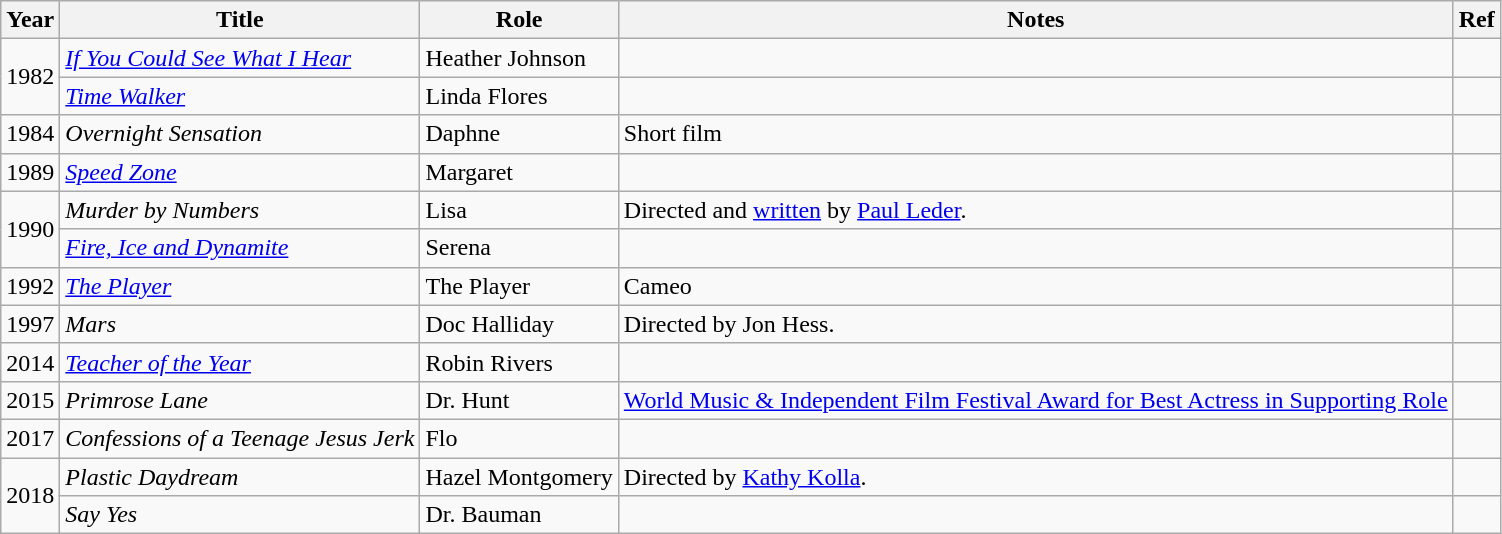<table class="wikitable sortable">
<tr>
<th>Year</th>
<th>Title</th>
<th>Role</th>
<th>Notes</th>
<th>Ref</th>
</tr>
<tr>
<td rowspan="2">1982</td>
<td><em><a href='#'>If You Could See What I Hear</a></em></td>
<td>Heather Johnson</td>
<td></td>
<td></td>
</tr>
<tr>
<td><em><a href='#'>Time Walker</a></em></td>
<td>Linda Flores</td>
<td></td>
<td></td>
</tr>
<tr>
<td>1984</td>
<td><em>Overnight Sensation</em></td>
<td>Daphne</td>
<td>Short film</td>
<td></td>
</tr>
<tr>
<td>1989</td>
<td><em><a href='#'>Speed Zone</a></em></td>
<td>Margaret</td>
<td></td>
<td></td>
</tr>
<tr>
<td rowspan="2">1990</td>
<td><em>Murder by Numbers</em></td>
<td>Lisa</td>
<td>Directed and <a href='#'>written</a> by <a href='#'>Paul Leder</a>.</td>
<td></td>
</tr>
<tr>
<td><em><a href='#'>Fire, Ice and Dynamite</a></em></td>
<td>Serena</td>
<td></td>
<td></td>
</tr>
<tr>
<td>1992</td>
<td><em><a href='#'>The Player</a></em></td>
<td>The Player</td>
<td>Cameo</td>
<td></td>
</tr>
<tr>
<td>1997</td>
<td><em>Mars</em></td>
<td>Doc Halliday</td>
<td>Directed by Jon Hess.</td>
<td></td>
</tr>
<tr>
<td>2014</td>
<td><em><a href='#'>Teacher of the Year</a></em></td>
<td>Robin Rivers</td>
<td></td>
<td></td>
</tr>
<tr>
<td>2015</td>
<td><em>Primrose Lane</em></td>
<td>Dr. Hunt</td>
<td><a href='#'>World Music & Independent Film Festival Award for Best Actress in Supporting Role</a></td>
<td></td>
</tr>
<tr>
<td>2017</td>
<td><em>Confessions of a Teenage Jesus Jerk</em></td>
<td>Flo</td>
<td></td>
<td></td>
</tr>
<tr>
<td rowspan="2">2018</td>
<td><em>Plastic Daydream</em></td>
<td>Hazel Montgomery</td>
<td>Directed by <a href='#'>Kathy Kolla</a>.</td>
<td></td>
</tr>
<tr>
<td><em>Say Yes</em></td>
<td>Dr. Bauman</td>
<td></td>
<td></td>
</tr>
</table>
